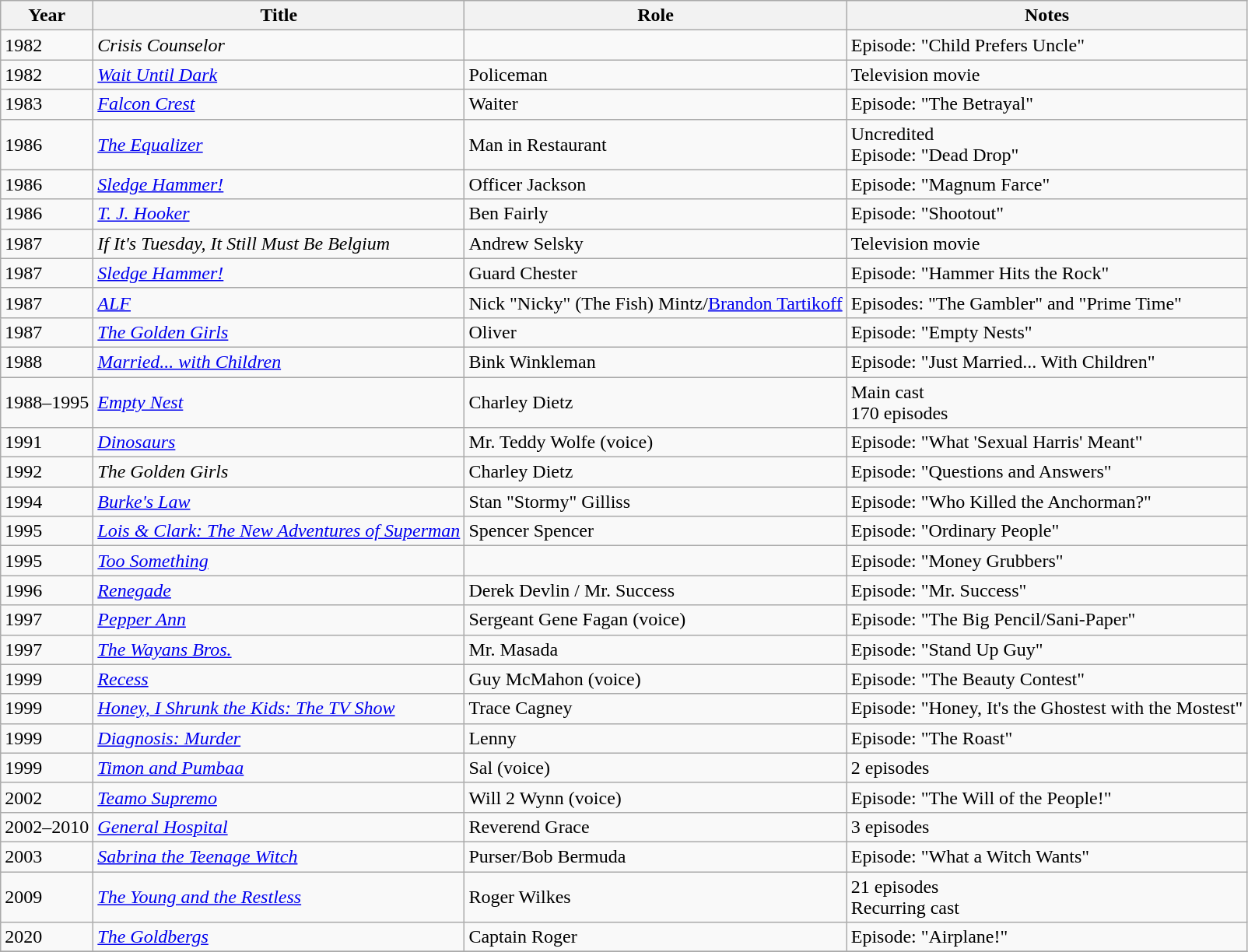<table class="wikitable sortable">
<tr>
<th>Year</th>
<th>Title</th>
<th>Role</th>
<th>Notes</th>
</tr>
<tr>
<td>1982</td>
<td><em>Crisis Counselor</em></td>
<td></td>
<td>Episode: "Child Prefers Uncle"</td>
</tr>
<tr>
<td>1982</td>
<td><em><a href='#'>Wait Until Dark</a></em></td>
<td>Policeman</td>
<td>Television movie</td>
</tr>
<tr>
<td>1983</td>
<td><em><a href='#'>Falcon Crest</a></em></td>
<td>Waiter</td>
<td>Episode: "The Betrayal"</td>
</tr>
<tr>
<td>1986</td>
<td><em><a href='#'>The Equalizer</a></em></td>
<td>Man in Restaurant</td>
<td>Uncredited<br>Episode: "Dead Drop"</td>
</tr>
<tr>
<td>1986</td>
<td><em><a href='#'>Sledge Hammer!</a></em></td>
<td>Officer Jackson</td>
<td>Episode: "Magnum Farce"</td>
</tr>
<tr>
<td>1986</td>
<td><em><a href='#'>T. J. Hooker</a></em></td>
<td>Ben Fairly</td>
<td>Episode: "Shootout"</td>
</tr>
<tr>
<td>1987</td>
<td><em>If It's Tuesday, It Still Must Be Belgium</em></td>
<td>Andrew Selsky</td>
<td>Television movie</td>
</tr>
<tr>
<td>1987</td>
<td><em><a href='#'>Sledge Hammer!</a></em></td>
<td>Guard Chester</td>
<td>Episode: "Hammer Hits the Rock"</td>
</tr>
<tr>
<td>1987</td>
<td><em><a href='#'>ALF</a></em></td>
<td>Nick "Nicky" (The Fish) Mintz/<a href='#'>Brandon Tartikoff</a></td>
<td>Episodes: "The Gambler" and "Prime Time"</td>
</tr>
<tr>
<td>1987</td>
<td><em><a href='#'>The Golden Girls</a></em></td>
<td>Oliver</td>
<td>Episode: "Empty Nests"</td>
</tr>
<tr>
<td>1988</td>
<td><em><a href='#'>Married... with Children</a></em></td>
<td>Bink Winkleman</td>
<td>Episode: "Just Married... With Children"</td>
</tr>
<tr>
<td>1988–1995</td>
<td><em><a href='#'>Empty Nest</a></em></td>
<td>Charley Dietz</td>
<td>Main cast<br>170 episodes</td>
</tr>
<tr>
<td>1991</td>
<td><em><a href='#'>Dinosaurs</a></em></td>
<td>Mr. Teddy Wolfe (voice)</td>
<td>Episode: "What 'Sexual Harris' Meant"</td>
</tr>
<tr>
<td>1992</td>
<td><em>The Golden Girls</em></td>
<td>Charley Dietz</td>
<td>Episode: "Questions and Answers"</td>
</tr>
<tr>
<td>1994</td>
<td><em><a href='#'>Burke's Law</a></em></td>
<td>Stan "Stormy" Gilliss</td>
<td>Episode: "Who Killed the Anchorman?"</td>
</tr>
<tr>
<td>1995</td>
<td><em><a href='#'>Lois & Clark: The New Adventures of Superman</a></em></td>
<td>Spencer Spencer</td>
<td>Episode: "Ordinary People"</td>
</tr>
<tr>
<td>1995</td>
<td><em><a href='#'>Too Something</a></em></td>
<td></td>
<td>Episode: "Money Grubbers"</td>
</tr>
<tr>
<td>1996</td>
<td><em><a href='#'>Renegade</a></em></td>
<td>Derek Devlin / Mr. Success</td>
<td>Episode: "Mr. Success"</td>
</tr>
<tr>
<td>1997</td>
<td><em><a href='#'>Pepper Ann</a></em></td>
<td>Sergeant Gene Fagan (voice)</td>
<td>Episode: "The Big Pencil/Sani-Paper"</td>
</tr>
<tr>
<td>1997</td>
<td><em><a href='#'>The Wayans Bros.</a></em></td>
<td>Mr. Masada</td>
<td>Episode: "Stand Up Guy"</td>
</tr>
<tr>
<td>1999</td>
<td><em><a href='#'>Recess</a></em></td>
<td>Guy McMahon (voice)</td>
<td>Episode: "The Beauty Contest"</td>
</tr>
<tr>
<td>1999</td>
<td><em><a href='#'>Honey, I Shrunk the Kids: The TV Show</a></em></td>
<td>Trace Cagney</td>
<td>Episode: "Honey, It's the Ghostest with the Mostest"</td>
</tr>
<tr>
<td>1999</td>
<td><em><a href='#'>Diagnosis: Murder</a></em></td>
<td>Lenny</td>
<td>Episode: "The Roast"</td>
</tr>
<tr>
<td>1999</td>
<td><em><a href='#'>Timon and Pumbaa</a></em></td>
<td>Sal (voice)</td>
<td>2 episodes</td>
</tr>
<tr>
<td>2002</td>
<td><em><a href='#'>Teamo Supremo</a></em></td>
<td>Will 2 Wynn (voice)</td>
<td>Episode: "The Will of the People!"</td>
</tr>
<tr>
<td>2002–2010</td>
<td><em><a href='#'>General Hospital</a></em></td>
<td>Reverend Grace</td>
<td>3 episodes</td>
</tr>
<tr>
<td>2003</td>
<td><em><a href='#'>Sabrina the Teenage Witch</a></em></td>
<td>Purser/Bob Bermuda</td>
<td>Episode: "What a Witch Wants"</td>
</tr>
<tr>
<td>2009</td>
<td><em><a href='#'>The Young and the Restless</a></em></td>
<td>Roger Wilkes</td>
<td>21 episodes<br>Recurring cast</td>
</tr>
<tr>
<td>2020</td>
<td><em><a href='#'>The Goldbergs</a></em></td>
<td>Captain Roger</td>
<td>Episode: "Airplane!"</td>
</tr>
<tr>
</tr>
</table>
